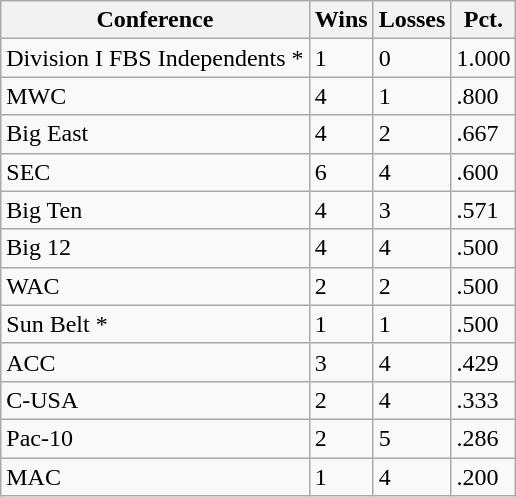<table class="wikitable">
<tr>
<th>Conference</th>
<th>Wins</th>
<th>Losses</th>
<th>Pct.</th>
</tr>
<tr>
<td>Division I FBS Independents *</td>
<td>1</td>
<td>0</td>
<td>1.000</td>
</tr>
<tr>
<td>MWC</td>
<td>4</td>
<td>1</td>
<td>.800</td>
</tr>
<tr>
<td>Big East</td>
<td>4</td>
<td>2</td>
<td>.667</td>
</tr>
<tr>
<td>SEC</td>
<td>6</td>
<td>4</td>
<td>.600</td>
</tr>
<tr>
<td>Big Ten</td>
<td>4</td>
<td>3</td>
<td>.571</td>
</tr>
<tr>
<td>Big 12</td>
<td>4</td>
<td>4</td>
<td>.500</td>
</tr>
<tr>
<td>WAC</td>
<td>2</td>
<td>2</td>
<td>.500</td>
</tr>
<tr>
<td>Sun Belt *</td>
<td>1</td>
<td>1</td>
<td>.500</td>
</tr>
<tr>
<td>ACC</td>
<td>3</td>
<td>4</td>
<td>.429</td>
</tr>
<tr>
<td>C-USA</td>
<td>2</td>
<td>4</td>
<td>.333</td>
</tr>
<tr>
<td>Pac-10</td>
<td>2</td>
<td>5</td>
<td>.286</td>
</tr>
<tr>
<td>MAC</td>
<td>1</td>
<td>4</td>
<td>.200</td>
</tr>
</table>
